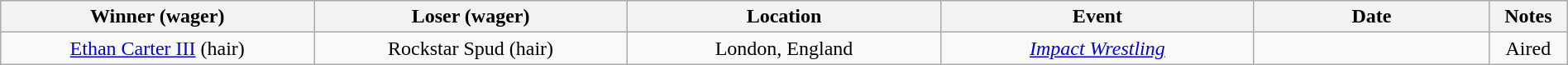<table class="wikitable sortable" width=100%  style="text-align: center">
<tr>
<th width=20% scope="col">Winner (wager)</th>
<th width=20% scope="col">Loser (wager)</th>
<th width=20% scope="col">Location</th>
<th width=20% scope="col">Event</th>
<th width=15% scope="col">Date</th>
<th class="unsortable" width=5% scope="col">Notes</th>
</tr>
<tr>
<td><a href='#'>Ethan Carter III</a> (hair)</td>
<td>Rockstar Spud (hair)</td>
<td>London, England</td>
<td><em><a href='#'>Impact Wrestling</a></em></td>
<td></td>
<td>Aired </td>
</tr>
</table>
